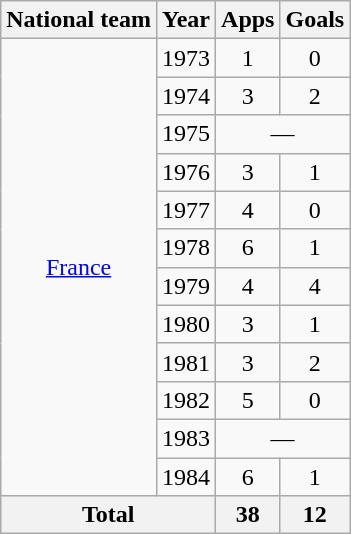<table class="wikitable" style="text-align: center;">
<tr>
<th>National team</th>
<th>Year</th>
<th>Apps</th>
<th>Goals</th>
</tr>
<tr>
<td rowspan="12"><a href='#'>France</a></td>
<td>1973</td>
<td>1</td>
<td>0</td>
</tr>
<tr>
<td>1974</td>
<td>3</td>
<td>2</td>
</tr>
<tr>
<td>1975</td>
<td colspan=2>—</td>
</tr>
<tr>
<td>1976</td>
<td>3</td>
<td>1</td>
</tr>
<tr>
<td>1977</td>
<td>4</td>
<td>0</td>
</tr>
<tr>
<td>1978</td>
<td>6</td>
<td>1</td>
</tr>
<tr>
<td>1979</td>
<td>4</td>
<td>4</td>
</tr>
<tr>
<td>1980</td>
<td>3</td>
<td>1</td>
</tr>
<tr>
<td>1981</td>
<td>3</td>
<td>2</td>
</tr>
<tr>
<td>1982</td>
<td>5</td>
<td>0</td>
</tr>
<tr>
<td>1983</td>
<td colspan=2>—</td>
</tr>
<tr>
<td>1984</td>
<td>6</td>
<td>1</td>
</tr>
<tr>
<th colspan="2">Total</th>
<th>38</th>
<th>12</th>
</tr>
</table>
